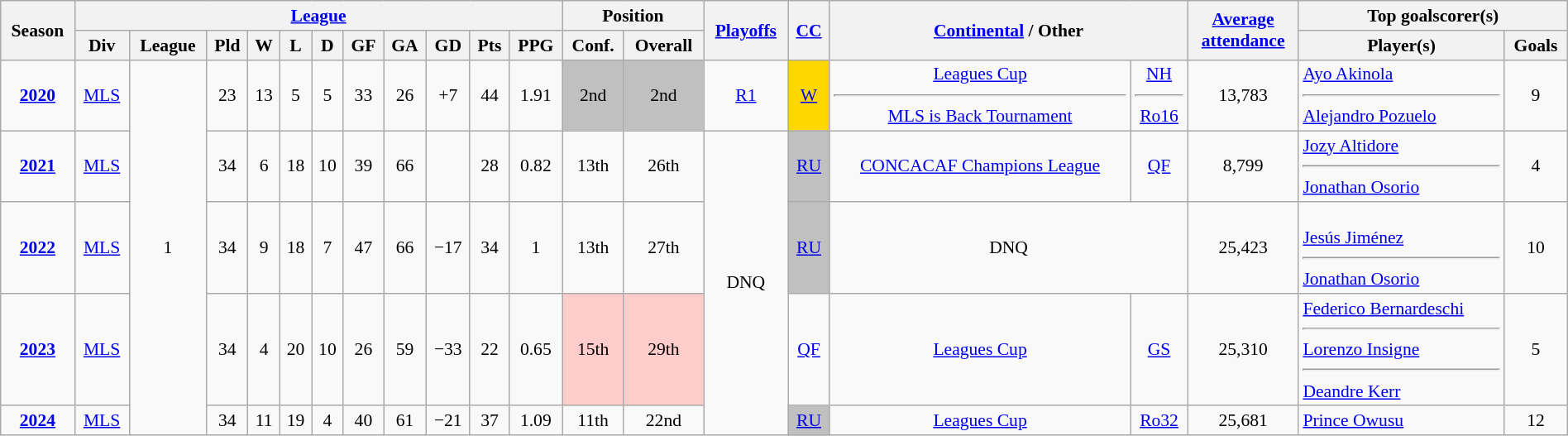<table class="wikitable" width=100% style="font-size:90%; text-align:center;">
<tr style="background:#f0f6ff;">
<th rowspan=2>Season</th>
<th colspan=11><a href='#'>League</a></th>
<th colspan=2>Position</th>
<th rowspan=2><a href='#'>Playoffs</a></th>
<th rowspan=2><a href='#'>CC</a></th>
<th rowspan=2 colspan=2><a href='#'>Continental</a> / Other</th>
<th rowspan=2><a href='#'>Average <br> attendance</a></th>
<th colspan=2>Top goalscorer(s)</th>
</tr>
<tr>
<th>Div</th>
<th>League</th>
<th>Pld</th>
<th>W</th>
<th>L</th>
<th>D</th>
<th>GF</th>
<th>GA</th>
<th>GD</th>
<th>Pts</th>
<th>PPG</th>
<th>Conf.</th>
<th>Overall</th>
<th>Player(s)</th>
<th>Goals</th>
</tr>
<tr>
<td><strong><a href='#'>2020</a></strong></td>
<td><a href='#'>MLS</a></td>
<td rowspan=5>1</td>
<td>23</td>
<td>13</td>
<td>5</td>
<td>5</td>
<td>33</td>
<td>26</td>
<td>+7</td>
<td>44</td>
<td>1.91</td>
<td bgcolor=silver>2nd</td>
<td bgcolor=silver>2nd</td>
<td><a href='#'>R1</a></td>
<td bgcolor=gold><a href='#'>W</a></td>
<td><a href='#'>Leagues Cup</a><hr><a href='#'>MLS is Back Tournament</a></td>
<td><a href='#'>NH</a><hr><a href='#'>Ro16</a></td>
<td>13,783</td>
<td align="left"> <a href='#'>Ayo Akinola</a><hr> <a href='#'>Alejandro Pozuelo</a></td>
<td>9</td>
</tr>
<tr>
<td><strong><a href='#'>2021</a></strong></td>
<td><a href='#'>MLS</a></td>
<td>34</td>
<td>6</td>
<td>18</td>
<td>10</td>
<td>39</td>
<td>66</td>
<td></td>
<td>28</td>
<td>0.82</td>
<td>13th</td>
<td>26th</td>
<td rowspan=4>DNQ</td>
<td bgcolor=silver><a href='#'>RU</a></td>
<td><a href='#'>CONCACAF Champions League</a></td>
<td><a href='#'>QF</a></td>
<td>8,799</td>
<td align="left"> <a href='#'>Jozy Altidore</a><hr> <a href='#'>Jonathan Osorio</a></td>
<td>4</td>
</tr>
<tr>
<td><strong><a href='#'>2022</a></strong></td>
<td><a href='#'>MLS</a></td>
<td>34</td>
<td>9</td>
<td>18</td>
<td>7</td>
<td>47</td>
<td>66</td>
<td>−17</td>
<td>34</td>
<td>1</td>
<td>13th</td>
<td>27th</td>
<td bgcolor=silver><a href='#'>RU</a></td>
<td colspan=2>DNQ</td>
<td>25,423</td>
<td align="left"><br><a href='#'>Jesús Jiménez</a><hr>
 <a href='#'>Jonathan Osorio</a></td>
<td>10</td>
</tr>
<tr>
<td><strong><a href='#'>2023</a></strong></td>
<td><a href='#'>MLS</a></td>
<td>34</td>
<td>4</td>
<td>20</td>
<td>10</td>
<td>26</td>
<td>59</td>
<td>−33</td>
<td>22</td>
<td>0.65</td>
<td style=background:#FFCCCC>15th</td>
<td style=background:#FFCCCC>29th</td>
<td><a href='#'>QF</a></td>
<td><a href='#'>Leagues Cup</a></td>
<td><a href='#'>GS</a></td>
<td>25,310</td>
<td align="left"> <a href='#'>Federico Bernardeschi</a><hr> <a href='#'>Lorenzo Insigne</a><hr> <a href='#'>Deandre Kerr</a></td>
<td>5</td>
</tr>
<tr>
<td><strong><a href='#'>2024</a></strong></td>
<td><a href='#'>MLS</a></td>
<td>34</td>
<td>11</td>
<td>19</td>
<td>4</td>
<td>40</td>
<td>61</td>
<td>−21</td>
<td>37</td>
<td>1.09</td>
<td>11th</td>
<td>22nd</td>
<td bgcolor=silver><a href='#'>RU</a></td>
<td><a href='#'>Leagues Cup</a></td>
<td><a href='#'>Ro32</a></td>
<td>25,681</td>
<td align="left"> <a href='#'>Prince Owusu</a></td>
<td>12</td>
</tr>
</table>
